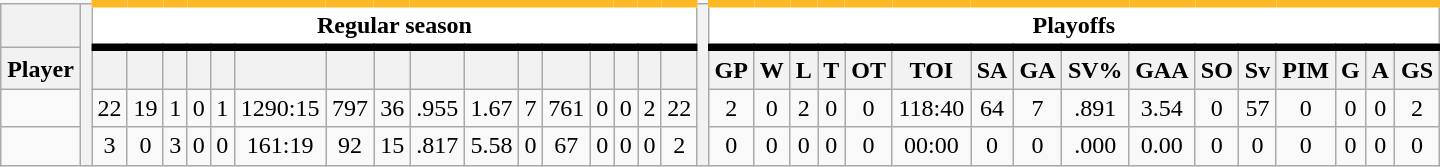<table class="wikitable" style="text-align:center; width: 60em">
<tr>
<th></th>
<th rowspan="4"></th>
<th colspan="16" style="background:#fff; border-top:#FDB825 5px solid;border-bottom:#000 5px solid;">Regular season</th>
<th rowspan="4" bgcolor="#fff"></th>
<th colspan="16" style="background:#fff; border-top:#FDB825 5px solid;border-bottom:#000 5px solid;">Playoffs</th>
</tr>
<tr>
<th>Player</th>
<th></th>
<th></th>
<th></th>
<th></th>
<th></th>
<th></th>
<th></th>
<th></th>
<th></th>
<th></th>
<th></th>
<th></th>
<th></th>
<th></th>
<th></th>
<th></th>
<th>GP</th>
<th>W</th>
<th>L</th>
<th>T</th>
<th>OT</th>
<th>TOI</th>
<th>SA</th>
<th>GA</th>
<th>SV%</th>
<th>GAA</th>
<th>SO</th>
<th>Sv</th>
<th>PIM</th>
<th>G</th>
<th>A</th>
<th>GS</th>
</tr>
<tr>
<td style="text-align:left;"></td>
<td>22</td>
<td>19</td>
<td>1</td>
<td>0</td>
<td>1</td>
<td>1290:15</td>
<td>797</td>
<td>36</td>
<td>.955</td>
<td>1.67</td>
<td>7</td>
<td>761</td>
<td>0</td>
<td>0</td>
<td>2</td>
<td>22</td>
<td>2</td>
<td>0</td>
<td>2</td>
<td>0</td>
<td>0</td>
<td>118:40</td>
<td>64</td>
<td>7</td>
<td>.891</td>
<td>3.54</td>
<td>0</td>
<td>57</td>
<td>0</td>
<td>0</td>
<td>0</td>
<td>2</td>
</tr>
<tr>
<td style="text-align:left;"></td>
<td>3</td>
<td>0</td>
<td>3</td>
<td>0</td>
<td>0</td>
<td>161:19</td>
<td>92</td>
<td>15</td>
<td>.817</td>
<td>5.58</td>
<td>0</td>
<td>67</td>
<td>0</td>
<td>0</td>
<td>0</td>
<td>2</td>
<td>0</td>
<td>0</td>
<td>0</td>
<td>0</td>
<td>0</td>
<td>00:00</td>
<td>0</td>
<td>0</td>
<td>.000</td>
<td>0.00</td>
<td>0</td>
<td>0</td>
<td>0</td>
<td>0</td>
<td>0</td>
<td>0</td>
</tr>
</table>
